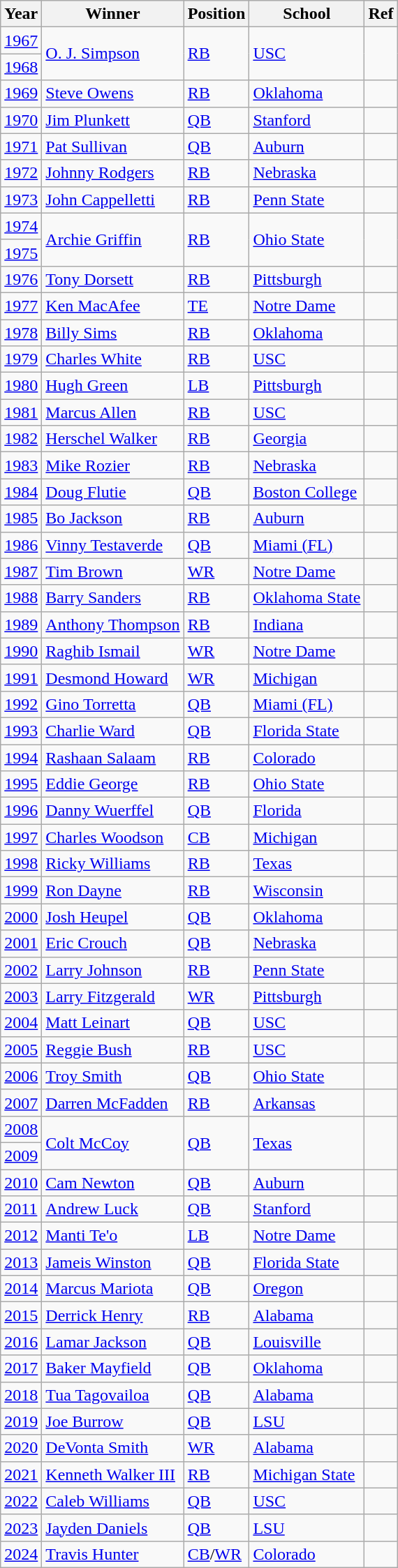<table class="wikitable sortable">
<tr>
<th>Year</th>
<th>Winner</th>
<th>Position</th>
<th>School</th>
<th>Ref</th>
</tr>
<tr>
<td><a href='#'>1967</a></td>
<td rowspan="2"><a href='#'>O. J. Simpson</a></td>
<td rowspan="2"><a href='#'>RB</a></td>
<td rowspan="2"><a href='#'>USC</a></td>
<td rowspan="2"></td>
</tr>
<tr>
<td><a href='#'>1968</a></td>
</tr>
<tr>
<td><a href='#'>1969</a></td>
<td><a href='#'>Steve Owens</a></td>
<td><a href='#'>RB</a></td>
<td><a href='#'>Oklahoma</a></td>
<td></td>
</tr>
<tr>
<td><a href='#'>1970</a></td>
<td><a href='#'>Jim Plunkett</a></td>
<td><a href='#'>QB</a></td>
<td><a href='#'>Stanford</a></td>
<td></td>
</tr>
<tr>
<td><a href='#'>1971</a></td>
<td><a href='#'>Pat Sullivan</a></td>
<td><a href='#'>QB</a></td>
<td><a href='#'>Auburn</a></td>
<td></td>
</tr>
<tr>
<td><a href='#'>1972</a></td>
<td><a href='#'>Johnny Rodgers</a></td>
<td><a href='#'>RB</a></td>
<td><a href='#'>Nebraska</a></td>
<td></td>
</tr>
<tr>
<td><a href='#'>1973</a></td>
<td><a href='#'>John Cappelletti</a></td>
<td><a href='#'>RB</a></td>
<td><a href='#'>Penn State</a></td>
<td></td>
</tr>
<tr>
<td><a href='#'>1974</a></td>
<td rowspan="2"><a href='#'>Archie Griffin</a></td>
<td rowspan="2"><a href='#'>RB</a></td>
<td rowspan="2"><a href='#'>Ohio State</a></td>
<td rowspan="2"></td>
</tr>
<tr>
<td><a href='#'>1975</a></td>
</tr>
<tr>
<td><a href='#'>1976</a></td>
<td><a href='#'>Tony Dorsett</a></td>
<td><a href='#'>RB</a></td>
<td><a href='#'>Pittsburgh</a></td>
<td></td>
</tr>
<tr>
<td><a href='#'>1977</a></td>
<td><a href='#'>Ken MacAfee</a></td>
<td><a href='#'>TE</a></td>
<td><a href='#'>Notre Dame</a></td>
<td></td>
</tr>
<tr>
<td><a href='#'>1978</a></td>
<td><a href='#'>Billy Sims</a></td>
<td><a href='#'>RB</a></td>
<td><a href='#'>Oklahoma</a></td>
<td></td>
</tr>
<tr>
<td><a href='#'>1979</a></td>
<td><a href='#'>Charles White</a></td>
<td><a href='#'>RB</a></td>
<td><a href='#'>USC</a></td>
<td></td>
</tr>
<tr>
<td><a href='#'>1980</a></td>
<td><a href='#'>Hugh Green</a></td>
<td><a href='#'>LB</a></td>
<td><a href='#'>Pittsburgh</a></td>
<td></td>
</tr>
<tr>
<td><a href='#'>1981</a></td>
<td><a href='#'>Marcus Allen</a></td>
<td><a href='#'>RB</a></td>
<td><a href='#'>USC</a></td>
<td></td>
</tr>
<tr>
<td><a href='#'>1982</a></td>
<td><a href='#'>Herschel Walker</a></td>
<td><a href='#'>RB</a></td>
<td><a href='#'>Georgia</a></td>
<td></td>
</tr>
<tr>
<td><a href='#'>1983</a></td>
<td><a href='#'>Mike Rozier</a></td>
<td><a href='#'>RB</a></td>
<td><a href='#'>Nebraska</a></td>
<td></td>
</tr>
<tr>
<td><a href='#'>1984</a></td>
<td><a href='#'>Doug Flutie</a></td>
<td><a href='#'>QB</a></td>
<td><a href='#'>Boston College</a></td>
<td></td>
</tr>
<tr>
<td><a href='#'>1985</a></td>
<td><a href='#'>Bo Jackson</a></td>
<td><a href='#'>RB</a></td>
<td><a href='#'>Auburn</a></td>
<td></td>
</tr>
<tr>
<td><a href='#'>1986</a></td>
<td><a href='#'>Vinny Testaverde</a></td>
<td><a href='#'>QB</a></td>
<td><a href='#'>Miami (FL)</a></td>
<td></td>
</tr>
<tr>
<td><a href='#'>1987</a></td>
<td><a href='#'>Tim Brown</a></td>
<td><a href='#'>WR</a></td>
<td><a href='#'>Notre Dame</a></td>
<td></td>
</tr>
<tr>
<td><a href='#'>1988</a></td>
<td><a href='#'>Barry Sanders</a></td>
<td><a href='#'>RB</a></td>
<td><a href='#'>Oklahoma State</a></td>
<td></td>
</tr>
<tr>
<td><a href='#'>1989</a></td>
<td><a href='#'>Anthony Thompson</a></td>
<td><a href='#'>RB</a></td>
<td><a href='#'>Indiana</a></td>
<td></td>
</tr>
<tr>
<td><a href='#'>1990</a></td>
<td><a href='#'>Raghib Ismail</a></td>
<td><a href='#'>WR</a></td>
<td><a href='#'>Notre Dame</a></td>
<td></td>
</tr>
<tr>
<td><a href='#'>1991</a></td>
<td><a href='#'>Desmond Howard</a></td>
<td><a href='#'>WR</a></td>
<td><a href='#'>Michigan</a></td>
<td></td>
</tr>
<tr>
<td><a href='#'>1992</a></td>
<td><a href='#'>Gino Torretta</a></td>
<td><a href='#'>QB</a></td>
<td><a href='#'>Miami (FL)</a></td>
<td></td>
</tr>
<tr>
<td><a href='#'>1993</a></td>
<td><a href='#'>Charlie Ward</a></td>
<td><a href='#'>QB</a></td>
<td><a href='#'>Florida State</a></td>
<td></td>
</tr>
<tr>
<td><a href='#'>1994</a></td>
<td><a href='#'>Rashaan Salaam</a></td>
<td><a href='#'>RB</a></td>
<td><a href='#'>Colorado</a></td>
<td></td>
</tr>
<tr>
<td><a href='#'>1995</a></td>
<td><a href='#'>Eddie George</a></td>
<td><a href='#'>RB</a></td>
<td><a href='#'>Ohio State</a></td>
<td></td>
</tr>
<tr>
<td><a href='#'>1996</a></td>
<td><a href='#'>Danny Wuerffel</a></td>
<td><a href='#'>QB</a></td>
<td><a href='#'>Florida</a></td>
<td></td>
</tr>
<tr>
<td><a href='#'>1997</a></td>
<td><a href='#'>Charles Woodson</a></td>
<td><a href='#'>CB</a></td>
<td><a href='#'>Michigan</a></td>
<td></td>
</tr>
<tr>
<td><a href='#'>1998</a></td>
<td><a href='#'>Ricky Williams</a></td>
<td><a href='#'>RB</a></td>
<td><a href='#'>Texas</a></td>
<td></td>
</tr>
<tr>
<td><a href='#'>1999</a></td>
<td><a href='#'>Ron Dayne</a></td>
<td><a href='#'>RB</a></td>
<td><a href='#'>Wisconsin</a></td>
<td></td>
</tr>
<tr>
<td><a href='#'>2000</a></td>
<td><a href='#'>Josh Heupel</a></td>
<td><a href='#'>QB</a></td>
<td><a href='#'>Oklahoma</a></td>
<td></td>
</tr>
<tr>
<td><a href='#'>2001</a></td>
<td><a href='#'>Eric Crouch</a></td>
<td><a href='#'>QB</a></td>
<td><a href='#'>Nebraska</a></td>
<td></td>
</tr>
<tr>
<td><a href='#'>2002</a></td>
<td><a href='#'>Larry Johnson</a></td>
<td><a href='#'>RB</a></td>
<td><a href='#'>Penn State</a></td>
<td></td>
</tr>
<tr>
<td><a href='#'>2003</a></td>
<td><a href='#'>Larry Fitzgerald</a></td>
<td><a href='#'>WR</a></td>
<td><a href='#'>Pittsburgh</a></td>
<td></td>
</tr>
<tr>
<td><a href='#'>2004</a></td>
<td><a href='#'>Matt Leinart</a></td>
<td><a href='#'>QB</a></td>
<td><a href='#'>USC</a></td>
<td></td>
</tr>
<tr>
<td><a href='#'>2005</a></td>
<td><a href='#'>Reggie Bush</a></td>
<td><a href='#'>RB</a></td>
<td><a href='#'>USC</a></td>
<td></td>
</tr>
<tr>
<td><a href='#'>2006</a></td>
<td><a href='#'>Troy Smith</a></td>
<td><a href='#'>QB</a></td>
<td><a href='#'>Ohio State</a></td>
<td></td>
</tr>
<tr>
<td><a href='#'>2007</a></td>
<td><a href='#'>Darren McFadden</a></td>
<td><a href='#'>RB</a></td>
<td><a href='#'>Arkansas</a></td>
<td></td>
</tr>
<tr>
<td><a href='#'>2008</a></td>
<td rowspan="2"><a href='#'>Colt McCoy</a></td>
<td rowspan="2"><a href='#'>QB</a></td>
<td rowspan="2"><a href='#'>Texas</a></td>
<td rowspan="2"></td>
</tr>
<tr>
<td><a href='#'>2009</a></td>
</tr>
<tr>
<td><a href='#'>2010</a></td>
<td><a href='#'>Cam Newton</a></td>
<td><a href='#'>QB</a></td>
<td><a href='#'>Auburn</a></td>
<td></td>
</tr>
<tr>
<td><a href='#'>2011</a></td>
<td><a href='#'>Andrew Luck</a></td>
<td><a href='#'>QB</a></td>
<td><a href='#'>Stanford</a></td>
<td></td>
</tr>
<tr>
<td><a href='#'>2012</a></td>
<td><a href='#'>Manti Te'o</a></td>
<td><a href='#'>LB</a></td>
<td><a href='#'>Notre Dame</a></td>
<td></td>
</tr>
<tr>
<td><a href='#'>2013</a></td>
<td><a href='#'>Jameis Winston</a></td>
<td><a href='#'>QB</a></td>
<td><a href='#'>Florida State</a></td>
<td></td>
</tr>
<tr>
<td><a href='#'>2014</a></td>
<td><a href='#'>Marcus Mariota</a></td>
<td><a href='#'>QB</a></td>
<td><a href='#'>Oregon</a></td>
<td></td>
</tr>
<tr>
<td><a href='#'>2015</a></td>
<td><a href='#'>Derrick Henry</a></td>
<td><a href='#'>RB</a></td>
<td><a href='#'>Alabama</a></td>
<td></td>
</tr>
<tr>
<td><a href='#'>2016</a></td>
<td><a href='#'>Lamar Jackson</a></td>
<td><a href='#'>QB</a></td>
<td><a href='#'>Louisville</a></td>
<td></td>
</tr>
<tr>
<td><a href='#'>2017</a></td>
<td><a href='#'>Baker Mayfield</a></td>
<td><a href='#'>QB</a></td>
<td><a href='#'>Oklahoma</a></td>
<td></td>
</tr>
<tr>
<td><a href='#'>2018</a></td>
<td><a href='#'>Tua Tagovailoa</a></td>
<td><a href='#'>QB</a></td>
<td><a href='#'>Alabama</a></td>
<td></td>
</tr>
<tr>
<td><a href='#'>2019</a></td>
<td><a href='#'>Joe Burrow</a></td>
<td><a href='#'>QB</a></td>
<td><a href='#'>LSU</a></td>
<td></td>
</tr>
<tr>
<td><a href='#'>2020</a></td>
<td><a href='#'>DeVonta Smith</a></td>
<td><a href='#'>WR</a></td>
<td><a href='#'>Alabama</a></td>
<td></td>
</tr>
<tr>
<td><a href='#'>2021</a></td>
<td><a href='#'>Kenneth Walker III</a></td>
<td><a href='#'>RB</a></td>
<td><a href='#'>Michigan State</a></td>
<td></td>
</tr>
<tr>
<td><a href='#'>2022</a></td>
<td><a href='#'>Caleb Williams</a></td>
<td><a href='#'>QB</a></td>
<td><a href='#'>USC</a></td>
<td></td>
</tr>
<tr>
<td><a href='#'>2023</a></td>
<td><a href='#'>Jayden Daniels</a></td>
<td><a href='#'>QB</a></td>
<td><a href='#'>LSU</a></td>
<td></td>
</tr>
<tr>
<td><a href='#'>2024</a></td>
<td><a href='#'>Travis Hunter</a></td>
<td><a href='#'>CB</a>/<a href='#'>WR</a></td>
<td><a href='#'>Colorado</a></td>
<td></td>
</tr>
</table>
